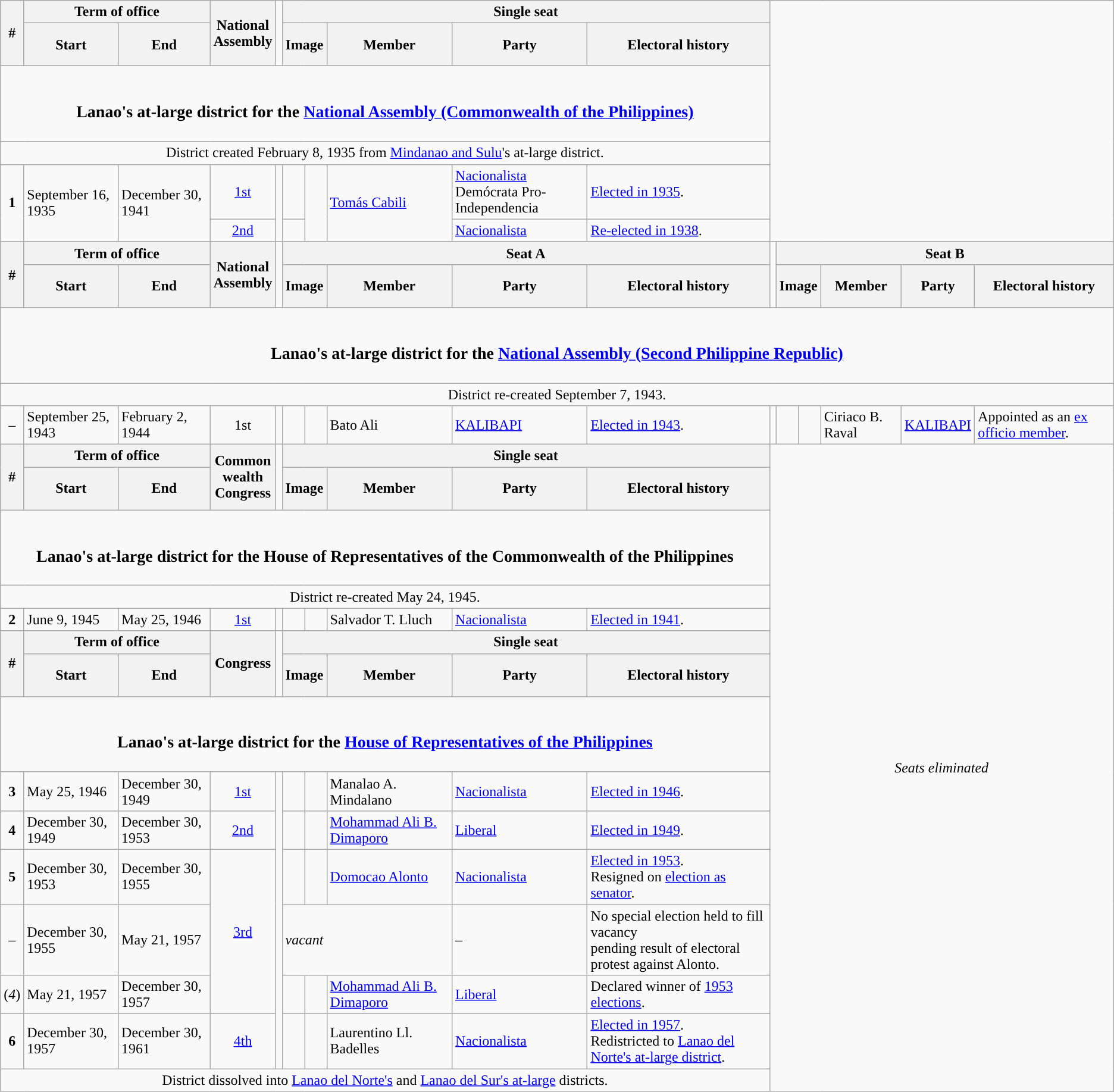<table class=wikitable>
<tr>
<th rowspan=2>#</th>
<th colspan=2>Term of office</th>
<th rowspan=2>National<br>Assembly</th>
<td rowspan=2></td>
<th colspan=5>Single seat</th>
</tr>
<tr style="height:3em">
<th>Start</th>
<th>End</th>
<th colspan="2" style="text-align:center;">Image</th>
<th>Member</th>
<th>Party</th>
<th>Electoral history</th>
</tr>
<tr>
<td colspan="10" style="text-align:center;"><br><h3>Lanao's at-large district for the <a href='#'>National Assembly (Commonwealth of the Philippines)</a></h3></td>
</tr>
<tr>
<td colspan="10" style="text-align:center;">District created February 8, 1935 from <a href='#'>Mindanao and Sulu</a>'s at-large district.</td>
</tr>
<tr>
<td rowspan="2" style="text-align:center;"><strong>1</strong></td>
<td rowspan="2">September 16, 1935</td>
<td rowspan="2">December 30, 1941</td>
<td style="text-align:center;"><a href='#'>1st</a></td>
<td rowspan=2></td>
<td style="color:inherit;background:"></td>
<td rowspan="2"></td>
<td rowspan="2"><a href='#'>Tomás Cabili</a></td>
<td><a href='#'>Nacionalista</a><br>Demócrata Pro-Independencia</td>
<td><a href='#'>Elected in 1935</a>.</td>
</tr>
<tr>
<td style="text-align:center;"><a href='#'>2nd</a></td>
<td style="color:inherit;background:"></td>
<td><a href='#'>Nacionalista</a></td>
<td><a href='#'>Re-elected in 1938</a>.</td>
</tr>
<tr>
<th rowspan=2>#</th>
<th colspan=2>Term of office</th>
<th rowspan=2>National<br>Assembly</th>
<td rowspan=2></td>
<th colspan=5>Seat A</th>
<td rowspan=2></td>
<th colspan=5>Seat B</th>
</tr>
<tr style="height:3em">
<th>Start</th>
<th>End</th>
<th colspan="2" style="text-align:center;">Image</th>
<th>Member</th>
<th>Party</th>
<th>Electoral history</th>
<th colspan="2" style="text-align:center;">Image</th>
<th>Member</th>
<th>Party</th>
<th>Electoral history</th>
</tr>
<tr>
<td colspan="16" style="text-align:center;"><br><h3>Lanao's at-large district for the <a href='#'>National Assembly (Second Philippine Republic)</a></h3></td>
</tr>
<tr>
<td colspan="16" style="text-align:center;">District re-created September 7, 1943.</td>
</tr>
<tr>
<td style="text-align:center;">–</td>
<td>September 25, 1943</td>
<td>February 2, 1944</td>
<td style="text-align:center;">1st</td>
<td></td>
<td style="color:inherit;background:"></td>
<td></td>
<td>Bato Ali</td>
<td><a href='#'>KALIBAPI</a></td>
<td><a href='#'>Elected in 1943</a>.</td>
<td></td>
<td style="color:inherit;background:"></td>
<td></td>
<td>Ciriaco B. Raval</td>
<td><a href='#'>KALIBAPI</a></td>
<td>Appointed as an <a href='#'>ex officio member</a>.</td>
</tr>
<tr>
<th rowspan=2>#</th>
<th colspan=2>Term of office</th>
<th rowspan=2>Common<br>wealth<br>Congress</th>
<td rowspan=2></td>
<th colspan=5>Single seat</th>
<td rowspan=15 colspan=6 style="text-align:center;"><em>Seats eliminated</em></td>
</tr>
<tr style="height:3em">
<th>Start</th>
<th>End</th>
<th colspan="2" style="text-align:center;">Image</th>
<th>Member</th>
<th>Party</th>
<th>Electoral history</th>
</tr>
<tr>
<td colspan="10" style="text-align:center;"><br><h3>Lanao's at-large district for the House of Representatives of the Commonwealth of the Philippines</h3></td>
</tr>
<tr>
<td colspan="10" style="text-align:center;">District re-created May 24, 1945.</td>
</tr>
<tr>
<td style="text-align:center;"><strong>2</strong></td>
<td>June 9, 1945</td>
<td>May 25, 1946</td>
<td style="text-align:center;"><a href='#'>1st</a></td>
<td></td>
<td style="color:inherit;background:"></td>
<td></td>
<td>Salvador T. Lluch</td>
<td><a href='#'>Nacionalista</a></td>
<td><a href='#'>Elected in 1941</a>.</td>
</tr>
<tr>
<th rowspan=2>#</th>
<th colspan=2>Term of office</th>
<th rowspan=2>Congress</th>
<td rowspan=2></td>
<th colspan=5>Single seat</th>
</tr>
<tr style="height:3em">
<th>Start</th>
<th>End</th>
<th colspan="2" style="text-align:center;">Image</th>
<th>Member</th>
<th>Party</th>
<th>Electoral history</th>
</tr>
<tr>
<td colspan="10" style="text-align:center;"><br><h3>Lanao's at-large district for the <a href='#'>House of Representatives of the Philippines</a></h3></td>
</tr>
<tr>
<td style="text-align:center;"><strong>3</strong></td>
<td>May 25, 1946</td>
<td>December 30, 1949</td>
<td style="text-align:center;"><a href='#'>1st</a></td>
<td rowspan=6></td>
<td style="color:inherit;background:"></td>
<td></td>
<td>Manalao A. Mindalano</td>
<td><a href='#'>Nacionalista</a></td>
<td><a href='#'>Elected in 1946</a>.</td>
</tr>
<tr>
<td style="text-align:center;"><strong>4</strong></td>
<td>December 30, 1949</td>
<td>December 30, 1953</td>
<td style="text-align:center;"><a href='#'>2nd</a></td>
<td style="color:inherit;background:"></td>
<td></td>
<td><a href='#'>Mohammad Ali B. Dimaporo</a></td>
<td><a href='#'>Liberal</a></td>
<td><a href='#'>Elected in 1949</a>.</td>
</tr>
<tr>
<td style="text-align:center;"><strong>5</strong></td>
<td>December 30, 1953</td>
<td>December 30, 1955</td>
<td rowspan="3" style="text-align:center;"><a href='#'>3rd</a></td>
<td style="color:inherit;background:"></td>
<td></td>
<td><a href='#'>Domocao Alonto</a></td>
<td><a href='#'>Nacionalista</a></td>
<td><a href='#'>Elected in 1953</a>.<br>Resigned on <a href='#'>election as senator</a>.</td>
</tr>
<tr>
<td style="text-align:center;">–</td>
<td>December 30, 1955</td>
<td>May 21, 1957</td>
<td colspan="3"><em>vacant</em></td>
<td>–</td>
<td>No special election held to fill vacancy<br>pending result of electoral protest against Alonto.</td>
</tr>
<tr>
<td style="text-align:center;">(<em>4</em>)</td>
<td>May 21, 1957</td>
<td>December 30, 1957</td>
<td style="color:inherit;background:"></td>
<td></td>
<td><a href='#'>Mohammad Ali B. Dimaporo</a></td>
<td><a href='#'>Liberal</a></td>
<td>Declared winner of <a href='#'>1953 elections</a>.</td>
</tr>
<tr>
<td style="text-align:center;"><strong>6</strong></td>
<td>December 30, 1957</td>
<td>December 30, 1961</td>
<td style="text-align:center;"><a href='#'>4th</a></td>
<td style="color:inherit;background:"></td>
<td></td>
<td>Laurentino Ll. Badelles</td>
<td><a href='#'>Nacionalista</a></td>
<td><a href='#'>Elected in 1957</a>.<br>Redistricted to <a href='#'>Lanao del Norte's at-large district</a>.</td>
</tr>
<tr>
<td colspan="10" style="text-align:center;">District dissolved into <a href='#'>Lanao del Norte's</a> and <a href='#'>Lanao del Sur's at-large</a> districts.</td>
</tr>
</table>
